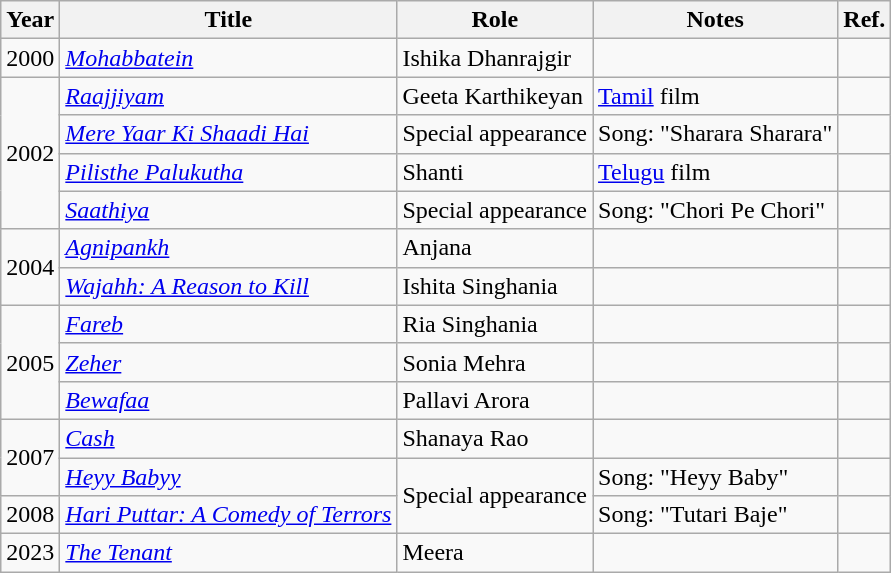<table class="wikitable">
<tr>
<th>Year</th>
<th>Title</th>
<th>Role</th>
<th>Notes</th>
<th>Ref.</th>
</tr>
<tr>
<td>2000</td>
<td><em><a href='#'>Mohabbatein</a></em></td>
<td>Ishika Dhanrajgir</td>
<td></td>
<td></td>
</tr>
<tr>
<td rowspan="4">2002</td>
<td><em><a href='#'>Raajjiyam</a></em></td>
<td>Geeta Karthikeyan</td>
<td><a href='#'>Tamil</a> film</td>
<td></td>
</tr>
<tr>
<td><em><a href='#'>Mere Yaar Ki Shaadi Hai</a></em></td>
<td>Special appearance</td>
<td>Song: "Sharara Sharara"</td>
<td></td>
</tr>
<tr>
<td><em><a href='#'>Pilisthe Palukutha</a></em></td>
<td>Shanti</td>
<td><a href='#'>Telugu</a> film</td>
<td></td>
</tr>
<tr>
<td><em><a href='#'>Saathiya</a></em></td>
<td>Special appearance</td>
<td>Song: "Chori Pe Chori"</td>
<td></td>
</tr>
<tr>
<td rowspan="2">2004</td>
<td><em><a href='#'>Agnipankh</a></em></td>
<td>Anjana</td>
<td></td>
<td></td>
</tr>
<tr>
<td><em><a href='#'>Wajahh: A Reason to Kill</a></em></td>
<td>Ishita Singhania</td>
<td></td>
<td></td>
</tr>
<tr>
<td rowspan="3">2005</td>
<td><em><a href='#'>Fareb</a></em></td>
<td>Ria Singhania</td>
<td></td>
<td></td>
</tr>
<tr>
<td><em><a href='#'>Zeher</a></em></td>
<td>Sonia Mehra</td>
<td></td>
<td></td>
</tr>
<tr>
<td><em><a href='#'>Bewafaa</a></em></td>
<td>Pallavi Arora</td>
<td></td>
<td></td>
</tr>
<tr>
<td rowspan="2">2007</td>
<td><em><a href='#'>Cash</a> </em></td>
<td>Shanaya Rao</td>
<td></td>
<td></td>
</tr>
<tr>
<td><em><a href='#'>Heyy Babyy</a></em></td>
<td rowspan="2">Special appearance</td>
<td>Song: "Heyy Baby"</td>
<td></td>
</tr>
<tr>
<td>2008</td>
<td><em><a href='#'>Hari Puttar: A Comedy of Terrors</a></em></td>
<td>Song: "Tutari Baje"</td>
<td></td>
</tr>
<tr>
<td>2023</td>
<td><em><a href='#'>The Tenant</a></em></td>
<td>Meera</td>
<td></td>
<td></td>
</tr>
</table>
